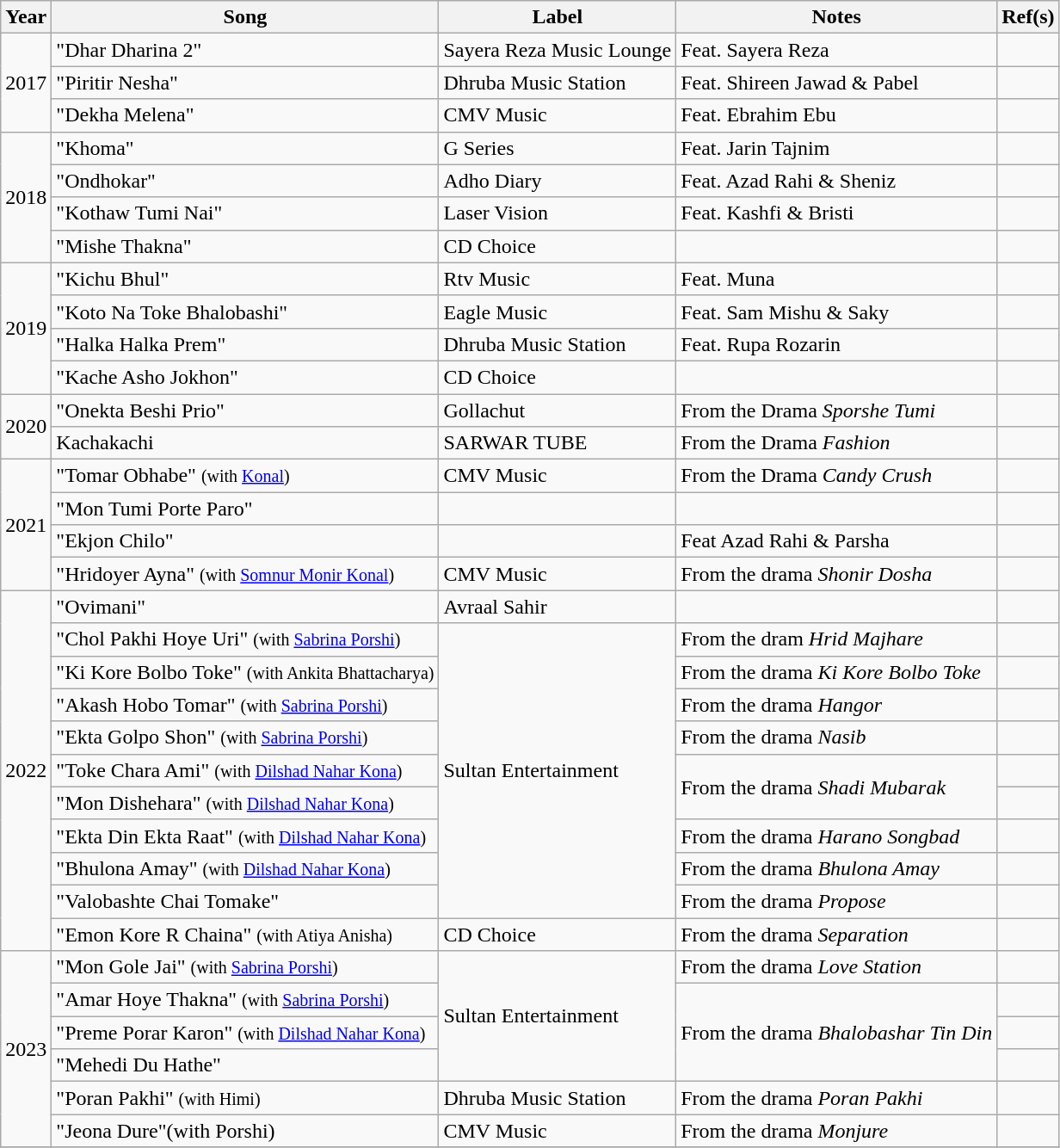<table class="wikitable">
<tr>
<th>Year</th>
<th>Song</th>
<th>Label</th>
<th>Notes</th>
<th>Ref(s)</th>
</tr>
<tr>
<td rowspan="3">2017</td>
<td>"Dhar Dharina 2"</td>
<td>Sayera Reza Music Lounge</td>
<td>Feat. Sayera Reza</td>
<td></td>
</tr>
<tr>
<td>"Piritir Nesha"</td>
<td>Dhruba Music Station</td>
<td>Feat. Shireen Jawad & Pabel</td>
<td></td>
</tr>
<tr>
<td>"Dekha Melena"</td>
<td>CMV Music</td>
<td>Feat. Ebrahim Ebu</td>
<td></td>
</tr>
<tr>
<td rowspan="4">2018</td>
<td>"Khoma"</td>
<td>G Series</td>
<td>Feat. Jarin Tajnim</td>
<td></td>
</tr>
<tr>
<td>"Ondhokar"</td>
<td>Adho Diary</td>
<td>Feat. Azad Rahi & Sheniz</td>
<td></td>
</tr>
<tr>
<td>"Kothaw Tumi Nai"</td>
<td>Laser Vision</td>
<td>Feat. Kashfi & Bristi</td>
<td></td>
</tr>
<tr>
<td>"Mishe Thakna"</td>
<td>CD Choice</td>
<td></td>
<td></td>
</tr>
<tr>
<td rowspan="4">2019</td>
<td>"Kichu Bhul"</td>
<td>Rtv Music</td>
<td>Feat. Muna</td>
<td></td>
</tr>
<tr>
<td>"Koto Na Toke Bhalobashi"</td>
<td>Eagle Music</td>
<td>Feat. Sam Mishu & Saky</td>
<td></td>
</tr>
<tr>
<td>"Halka Halka Prem"</td>
<td>Dhruba Music Station</td>
<td>Feat. Rupa Rozarin</td>
<td></td>
</tr>
<tr>
<td>"Kache Asho Jokhon"</td>
<td>CD Choice</td>
<td></td>
<td></td>
</tr>
<tr>
<td rowspan= "2">2020</td>
<td>"Onekta Beshi Prio"</td>
<td>Gollachut</td>
<td>From the Drama <em>Sporshe Tumi</em></td>
<td></td>
</tr>
<tr>
<td>Kachakachi</td>
<td>SARWAR TUBE</td>
<td>From the Drama <em>Fashion</em></td>
<td></td>
</tr>
<tr>
<td rowspan= "4">2021</td>
<td>"Tomar Obhabe" <small>(with <a href='#'>Konal</a>)</small></td>
<td>CMV Music</td>
<td>From the Drama <em>Candy Crush</em></td>
<td></td>
</tr>
<tr>
<td>"Mon Tumi Porte Paro"</td>
<td></td>
<td></td>
<td></td>
</tr>
<tr>
<td>"Ekjon Chilo"</td>
<td></td>
<td>Feat Azad Rahi & Parsha</td>
<td></td>
</tr>
<tr>
<td>"Hridoyer Ayna" <small>(with <a href='#'>Somnur Monir Konal</a>)</small></td>
<td>CMV Music</td>
<td>From the drama <em>Shonir Dosha</em></td>
<td></td>
</tr>
<tr>
<td rowspan= "11">2022</td>
<td>"Ovimani"</td>
<td>Avraal Sahir</td>
<td></td>
<td></td>
</tr>
<tr>
<td>"Chol Pakhi Hoye Uri" <small>(with <a href='#'>Sabrina Porshi</a>)</small></td>
<td rowspan= "9">Sultan Entertainment</td>
<td>From the dram <em>Hrid Majhare</em></td>
<td></td>
</tr>
<tr>
<td>"Ki Kore Bolbo Toke" <small>(with Ankita Bhattacharya)</small></td>
<td>From the drama <em>Ki Kore Bolbo Toke</em></td>
<td></td>
</tr>
<tr>
<td>"Akash Hobo Tomar" <small>(with <a href='#'>Sabrina Porshi</a>)</small></td>
<td>From the drama <em>Hangor</em></td>
<td></td>
</tr>
<tr>
<td>"Ekta Golpo Shon" <small>(with <a href='#'>Sabrina Porshi</a>)</small></td>
<td>From the drama <em>Nasib</em></td>
<td></td>
</tr>
<tr>
<td>"Toke Chara Ami" <small>(with <a href='#'>Dilshad Nahar Kona</a>)</small></td>
<td rowspan="2">From the drama <em>Shadi Mubarak</em></td>
<td></td>
</tr>
<tr>
<td>"Mon Dishehara" <small>(with <a href='#'>Dilshad Nahar Kona</a>)</small></td>
<td></td>
</tr>
<tr>
<td>"Ekta Din Ekta Raat" <small>(with <a href='#'>Dilshad Nahar Kona</a>)</small></td>
<td>From the drama <em>Harano Songbad</em></td>
<td></td>
</tr>
<tr>
<td>"Bhulona Amay" <small>(with <a href='#'>Dilshad Nahar Kona</a>)</small></td>
<td>From the drama <em>Bhulona Amay</em></td>
<td></td>
</tr>
<tr>
<td>"Valobashte Chai Tomake"</td>
<td>From the drama <em>Propose</em></td>
<td></td>
</tr>
<tr>
<td>"Emon Kore R Chaina" <small>(with Atiya Anisha)</small></td>
<td>CD Choice</td>
<td>From the drama <em>Separation</em></td>
<td></td>
</tr>
<tr>
<td rowspan= "6">2023</td>
<td>"Mon Gole Jai" <small>(with <a href='#'>Sabrina Porshi</a>)</small></td>
<td rowspan="4">Sultan Entertainment</td>
<td>From the drama <em>Love Station</em></td>
<td></td>
</tr>
<tr>
<td>"Amar Hoye Thakna" <small>(with <a href='#'>Sabrina Porshi</a>)</small></td>
<td rowspan="3">From the drama <em>Bhalobashar Tin Din</em></td>
<td></td>
</tr>
<tr>
<td>"Preme Porar Karon" <small>(with <a href='#'>Dilshad Nahar Kona</a>)</small></td>
<td></td>
</tr>
<tr>
<td>"Mehedi Du Hathe"</td>
<td></td>
</tr>
<tr>
<td>"Poran Pakhi" <small>(with Himi)</small></td>
<td>Dhruba Music Station</td>
<td>From the drama <em>Poran Pakhi</em></td>
<td></td>
</tr>
<tr>
<td>"Jeona Dure"(with Porshi)</td>
<td>CMV Music</td>
<td>From the drama <em>Monjure</em></td>
<td></td>
</tr>
<tr>
</tr>
</table>
